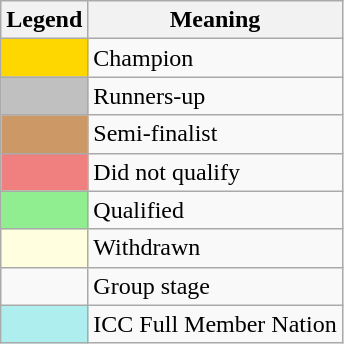<table class="wikitable plainrowheaders">
<tr>
<th scope="col" style="width:50px">Legend</th>
<th scope="col">Meaning</th>
</tr>
<tr>
<td bgcolor="gold"></td>
<td>Champion</td>
</tr>
<tr>
<td bgcolor="silver"></td>
<td>Runners-up</td>
</tr>
<tr>
<td bgcolor="#cc9966"></td>
<td>Semi-finalist</td>
</tr>
<tr>
<td bgcolor="LightCoral"></td>
<td>Did not qualify</td>
</tr>
<tr>
<td bgcolor="LightGreen"></td>
<td>Qualified</td>
</tr>
<tr>
<td bgcolor="LightYellow"></td>
<td>Withdrawn</td>
</tr>
<tr>
<td></td>
<td>Group stage</td>
</tr>
<tr>
<td bgcolor="PaleTurquoise"></td>
<td>ICC Full Member Nation</td>
</tr>
</table>
